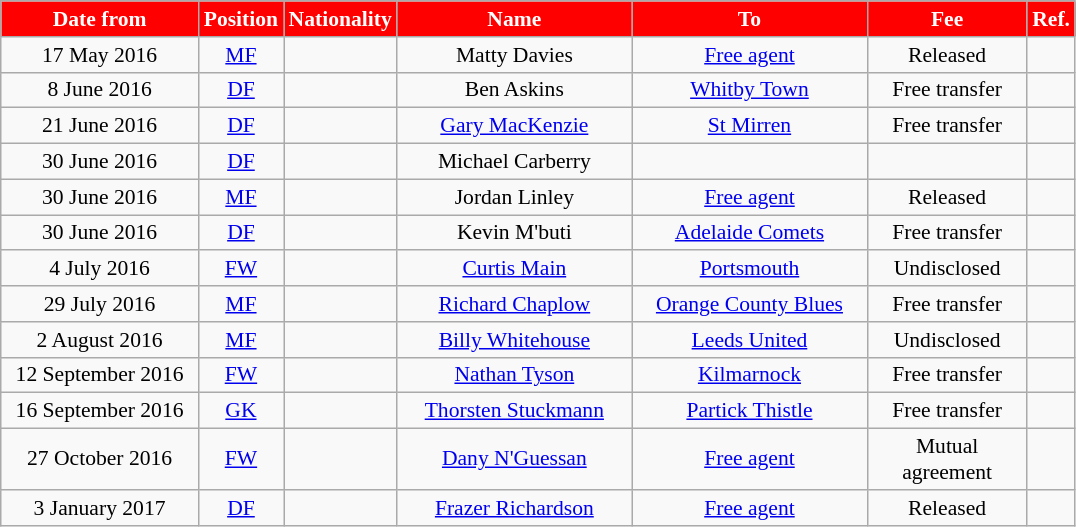<table class="wikitable" style="text-align:center; font-size:90%">
<tr>
<th style="background:#FF0000; color:white; width:125px;">Date from</th>
<th style="background:#FF0000; color:white; width:50px;">Position</th>
<th style="background:#FF0000; color:white; width:50px;">Nationality</th>
<th style="background:#FF0000; color:white; width:150px;">Name</th>
<th style="background:#FF0000; color:white; width:150px;">To</th>
<th style="background:#FF0000; color:white; width:100px;">Fee</th>
<th style="background:#FF0000; color:white; width:25px;">Ref.</th>
</tr>
<tr>
<td>17 May 2016</td>
<td><a href='#'>MF</a></td>
<td></td>
<td>Matty Davies</td>
<td><a href='#'>Free agent</a></td>
<td>Released</td>
<td></td>
</tr>
<tr>
<td>8 June 2016</td>
<td><a href='#'>DF</a></td>
<td></td>
<td>Ben Askins</td>
<td><a href='#'>Whitby Town</a></td>
<td>Free transfer</td>
<td></td>
</tr>
<tr>
<td>21 June 2016</td>
<td><a href='#'>DF</a></td>
<td></td>
<td><a href='#'>Gary MacKenzie</a></td>
<td><a href='#'>St Mirren</a></td>
<td>Free transfer</td>
<td></td>
</tr>
<tr>
<td>30 June 2016</td>
<td><a href='#'>DF</a></td>
<td></td>
<td>Michael Carberry</td>
<td></td>
<td></td>
<td></td>
</tr>
<tr>
<td>30 June 2016</td>
<td><a href='#'>MF</a></td>
<td></td>
<td>Jordan Linley</td>
<td><a href='#'>Free agent</a></td>
<td>Released</td>
<td></td>
</tr>
<tr>
<td>30 June 2016</td>
<td><a href='#'>DF</a></td>
<td></td>
<td>Kevin M'buti</td>
<td><a href='#'>Adelaide Comets</a></td>
<td>Free transfer</td>
<td></td>
</tr>
<tr>
<td>4 July 2016</td>
<td><a href='#'>FW</a></td>
<td></td>
<td><a href='#'>Curtis Main</a></td>
<td><a href='#'>Portsmouth</a></td>
<td>Undisclosed</td>
<td></td>
</tr>
<tr>
<td>29 July 2016</td>
<td><a href='#'>MF</a></td>
<td></td>
<td><a href='#'>Richard Chaplow</a></td>
<td><a href='#'>Orange County Blues</a></td>
<td>Free transfer</td>
<td></td>
</tr>
<tr>
<td>2 August 2016</td>
<td><a href='#'>MF</a></td>
<td></td>
<td><a href='#'>Billy Whitehouse</a></td>
<td><a href='#'>Leeds United</a></td>
<td>Undisclosed</td>
<td></td>
</tr>
<tr>
<td>12 September 2016</td>
<td><a href='#'>FW</a></td>
<td></td>
<td><a href='#'>Nathan Tyson</a></td>
<td><a href='#'>Kilmarnock</a></td>
<td>Free transfer</td>
<td></td>
</tr>
<tr>
<td>16 September 2016</td>
<td><a href='#'>GK</a></td>
<td></td>
<td><a href='#'>Thorsten Stuckmann</a></td>
<td><a href='#'>Partick Thistle</a></td>
<td>Free transfer</td>
<td></td>
</tr>
<tr>
<td>27 October 2016</td>
<td><a href='#'>FW</a></td>
<td></td>
<td><a href='#'>Dany N'Guessan</a></td>
<td><a href='#'>Free agent</a></td>
<td>Mutual agreement</td>
<td></td>
</tr>
<tr>
<td>3 January 2017</td>
<td><a href='#'>DF</a></td>
<td></td>
<td><a href='#'>Frazer Richardson</a></td>
<td><a href='#'>Free agent</a></td>
<td>Released</td>
<td></td>
</tr>
</table>
